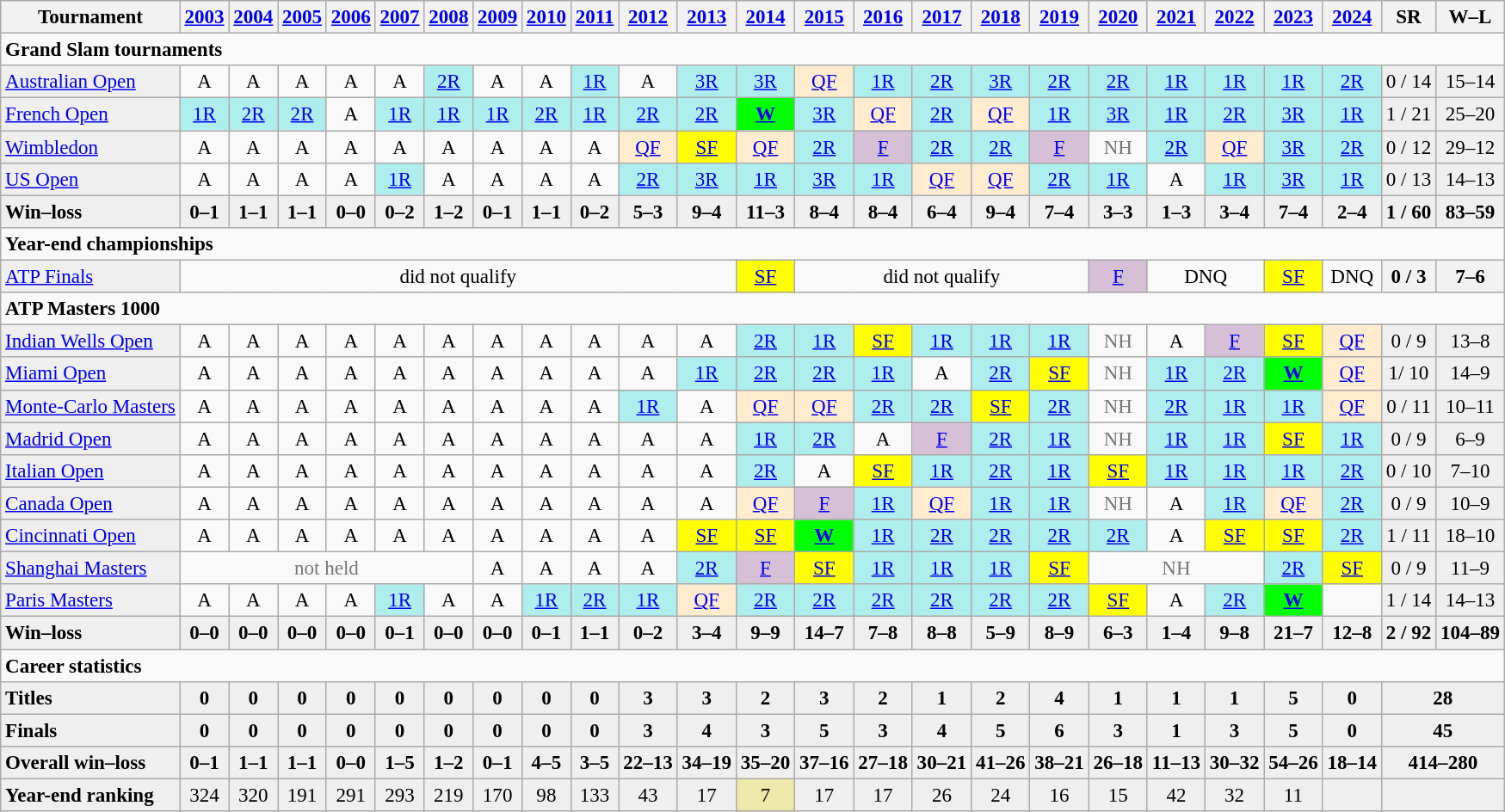<table class="wikitable nowrap" style=text-align:center;font-size:96%>
<tr>
<th>Tournament</th>
<th><a href='#'>2003</a></th>
<th><a href='#'>2004</a></th>
<th><a href='#'>2005</a></th>
<th><a href='#'>2006</a></th>
<th><a href='#'>2007</a></th>
<th><a href='#'>2008</a></th>
<th><a href='#'>2009</a></th>
<th><a href='#'>2010</a></th>
<th><a href='#'>2011</a></th>
<th><a href='#'>2012</a></th>
<th><a href='#'>2013</a></th>
<th><a href='#'>2014</a></th>
<th><a href='#'>2015</a></th>
<th><a href='#'>2016</a></th>
<th><a href='#'>2017</a></th>
<th><a href='#'>2018</a></th>
<th><a href='#'>2019</a></th>
<th><a href='#'>2020</a></th>
<th><a href='#'>2021</a></th>
<th><a href='#'>2022</a></th>
<th><a href='#'>2023</a></th>
<th><a href='#'>2024</a></th>
<th>SR</th>
<th>W–L</th>
</tr>
<tr>
<td colspan=25 align=left><strong>Grand Slam tournaments</strong></td>
</tr>
<tr>
<td align=left bgcolor=efefef><a href='#'>Australian Open</a></td>
<td>A</td>
<td>A</td>
<td>A</td>
<td>A</td>
<td>A</td>
<td bgcolor=afeeee><a href='#'>2R</a></td>
<td>A</td>
<td>A</td>
<td bgcolor=afeeee><a href='#'>1R</a></td>
<td>A</td>
<td bgcolor=afeeee><a href='#'>3R</a></td>
<td bgcolor=afeeee><a href='#'>3R</a></td>
<td bgcolor=ffebcd><a href='#'>QF</a></td>
<td bgcolor=afeeee><a href='#'>1R</a></td>
<td bgcolor=afeeee><a href='#'>2R</a></td>
<td bgcolor=afeeee><a href='#'>3R</a></td>
<td bgcolor=afeeee><a href='#'>2R</a></td>
<td bgcolor=afeeee><a href='#'>2R</a></td>
<td bgcolor=afeeee><a href='#'>1R</a></td>
<td bgcolor=afeeee><a href='#'>1R</a></td>
<td bgcolor=afeeee><a href='#'>1R</a></td>
<td bgcolor=afeeee><a href='#'>2R</a></td>
<td bgcolor=efefef>0 / 14</td>
<td bgcolor=efefef>15–14</td>
</tr>
<tr>
<td align=left bgcolor=efefef><a href='#'>French Open</a></td>
<td bgcolor=afeeee><a href='#'>1R</a></td>
<td bgcolor=afeeee><a href='#'>2R</a></td>
<td bgcolor=afeeee><a href='#'>2R</a></td>
<td>A</td>
<td bgcolor=afeeee><a href='#'>1R</a></td>
<td bgcolor=afeeee><a href='#'>1R</a></td>
<td bgcolor=afeeee><a href='#'>1R</a></td>
<td bgcolor=afeeee><a href='#'>2R</a></td>
<td bgcolor=afeeee><a href='#'>1R</a></td>
<td bgcolor=afeeee><a href='#'>2R</a></td>
<td bgcolor=afeeee><a href='#'>2R</a></td>
<td bgcolor=lime><a href='#'><strong>W</strong></a></td>
<td bgcolor=afeeee><a href='#'>3R</a></td>
<td bgcolor=ffebcd><a href='#'>QF</a></td>
<td bgcolor=afeeee><a href='#'>2R</a></td>
<td bgcolor=ffebcd><a href='#'>QF</a></td>
<td bgcolor=afeeee><a href='#'>1R</a></td>
<td bgcolor=afeeee><a href='#'>3R</a></td>
<td bgcolor=afeeee><a href='#'>1R</a></td>
<td bgcolor=afeeee><a href='#'>2R</a></td>
<td bgcolor=afeeee><a href='#'>3R</a></td>
<td bgcolor=afeeee><a href='#'>1R</a></td>
<td bgcolor=efefef>1 / 21</td>
<td bgcolor=efefef>25–20</td>
</tr>
<tr>
<td align=left bgcolor=efefef><a href='#'>Wimbledon</a></td>
<td>A</td>
<td>A</td>
<td>A</td>
<td>A</td>
<td>A</td>
<td>A</td>
<td>A</td>
<td>A</td>
<td>A</td>
<td bgcolor=ffebcd><a href='#'>QF</a></td>
<td bgcolor=yellow><a href='#'>SF</a></td>
<td bgcolor=ffebcd><a href='#'>QF</a></td>
<td bgcolor=afeeee><a href='#'>2R</a></td>
<td bgcolor=thistle><a href='#'>F</a></td>
<td bgcolor=afeeee><a href='#'>2R</a></td>
<td bgcolor=afeeee><a href='#'>2R</a></td>
<td bgcolor=thistle><a href='#'>F</a></td>
<td style=color:#767676>NH</td>
<td bgcolor=afeeee><a href='#'>2R</a></td>
<td bgcolor=ffebcd><a href='#'>QF</a></td>
<td bgcolor=afeeee><a href='#'>3R</a></td>
<td bgcolor=afeeee><a href='#'>2R</a></td>
<td bgcolor=efefef>0 / 12</td>
<td bgcolor=efefef>29–12</td>
</tr>
<tr>
<td align=left bgcolor=efefef><a href='#'>US Open</a></td>
<td>A</td>
<td>A</td>
<td>A</td>
<td>A</td>
<td bgcolor=afeeee><a href='#'>1R</a></td>
<td>A</td>
<td>A</td>
<td>A</td>
<td>A</td>
<td bgcolor=afeeee><a href='#'>2R</a></td>
<td bgcolor=afeeee><a href='#'>3R</a></td>
<td bgcolor=afeeee><a href='#'>1R</a></td>
<td bgcolor=afeeee><a href='#'>3R</a></td>
<td bgcolor=afeeee><a href='#'>1R</a></td>
<td bgcolor=ffebcd><a href='#'>QF</a></td>
<td bgcolor=ffebcd><a href='#'>QF</a></td>
<td bgcolor=afeeee><a href='#'>2R</a></td>
<td bgcolor=afeeee><a href='#'>1R</a></td>
<td>A</td>
<td bgcolor=afeeee><a href='#'>1R</a></td>
<td bgcolor=afeeee><a href='#'>3R</a></td>
<td bgcolor=afeeee><a href='#'>1R</a></td>
<td bgcolor=efefef>0 / 13</td>
<td bgcolor=efefef>14–13</td>
</tr>
<tr style=font-weight:bold;background:#efefef>
<td style=text-align:left>Win–loss</td>
<td>0–1</td>
<td>1–1</td>
<td>1–1</td>
<td>0–0</td>
<td>0–2</td>
<td>1–2</td>
<td>0–1</td>
<td>1–1</td>
<td>0–2</td>
<td>5–3</td>
<td>9–4</td>
<td>11–3</td>
<td>8–4</td>
<td>8–4</td>
<td>6–4</td>
<td>9–4</td>
<td>7–4</td>
<td>3–3</td>
<td>1–3</td>
<td>3–4</td>
<td>7–4</td>
<td>2–4</td>
<td>1 / 60</td>
<td>83–59</td>
</tr>
<tr>
<td colspan=25 align=left><strong>Year-end championships</strong></td>
</tr>
<tr>
<td align=left bgcolor=efefef><a href='#'>ATP Finals</a></td>
<td colspan=11>did not qualify</td>
<td bgcolor=yellow><a href='#'>SF</a></td>
<td colspan=5>did not qualify</td>
<td bgcolor=thistle><a href='#'>F</a></td>
<td colspan=2>DNQ</td>
<td bgcolor=yellow><a href='#'>SF</a></td>
<td>DNQ</td>
<th>0 / 3</th>
<th>7–6</th>
</tr>
<tr>
<td colspan=25 align=left><strong>ATP Masters 1000</strong></td>
</tr>
<tr>
<td align=left bgcolor=efefef><a href='#'>Indian Wells Open</a></td>
<td>A</td>
<td>A</td>
<td>A</td>
<td>A</td>
<td>A</td>
<td>A</td>
<td>A</td>
<td>A</td>
<td>A</td>
<td>A</td>
<td>A</td>
<td bgcolor=afeeee><a href='#'>2R</a></td>
<td bgcolor=afeeee><a href='#'>1R</a></td>
<td bgcolor=yellow><a href='#'>SF</a></td>
<td bgcolor=afeeee><a href='#'>1R</a></td>
<td bgcolor=afeeee><a href='#'>1R</a></td>
<td bgcolor=afeeee><a href='#'>1R</a></td>
<td style="color:#767676">NH</td>
<td>A</td>
<td bgcolor=thistle><a href='#'>F</a></td>
<td bgcolor=yellow><a href='#'>SF</a></td>
<td bgcolor=ffebcd><a href='#'>QF</a></td>
<td bgcolor=efefef>0 / 9</td>
<td bgcolor=efefef>13–8</td>
</tr>
<tr>
<td align=left bgcolor=efefef><a href='#'>Miami Open</a></td>
<td>A</td>
<td>A</td>
<td>A</td>
<td>A</td>
<td>A</td>
<td>A</td>
<td>A</td>
<td>A</td>
<td>A</td>
<td>A</td>
<td bgcolor=afeeee><a href='#'>1R</a></td>
<td bgcolor=afeeee><a href='#'>2R</a></td>
<td bgcolor=afeeee><a href='#'>2R</a></td>
<td bgcolor=afeeee><a href='#'>1R</a></td>
<td>A</td>
<td bgcolor=afeeee><a href='#'>2R</a></td>
<td bgcolor=yellow><a href='#'>SF</a></td>
<td style=color:#767676>NH</td>
<td bgcolor=afeeee><a href='#'>1R</a></td>
<td bgcolor=afeeee><a href='#'>2R</a></td>
<td bgcolor=lime><a href='#'><strong>W</strong></a></td>
<td bgcolor=ffebcd><a href='#'>QF</a></td>
<td bgcolor=efefef>1/ 10</td>
<td bgcolor=efefef>14–9</td>
</tr>
<tr>
<td align=left bgcolor=efefef><a href='#'>Monte-Carlo Masters</a></td>
<td>A</td>
<td>A</td>
<td>A</td>
<td>A</td>
<td>A</td>
<td>A</td>
<td>A</td>
<td>A</td>
<td>A</td>
<td bgcolor=afeeee><a href='#'>1R</a></td>
<td>A</td>
<td bgcolor=ffebcd><a href='#'>QF</a></td>
<td bgcolor=ffebcd><a href='#'>QF</a></td>
<td bgcolor=afeeee><a href='#'>2R</a></td>
<td bgcolor=afeeee><a href='#'>2R</a></td>
<td bgcolor=yellow><a href='#'>SF</a></td>
<td bgcolor=afeeee><a href='#'>2R</a></td>
<td style=color:#767676>NH</td>
<td bgcolor=afeeee><a href='#'>2R</a></td>
<td bgcolor=afeeee><a href='#'>1R</a></td>
<td bgcolor=afeeee><a href='#'>1R</a></td>
<td bgcolor=ffebcd><a href='#'>QF</a></td>
<td bgcolor=efefef>0 / 11</td>
<td bgcolor=efefef>10–11</td>
</tr>
<tr>
<td align=left bgcolor=efefef><a href='#'>Madrid Open</a></td>
<td>A</td>
<td>A</td>
<td>A</td>
<td>A</td>
<td>A</td>
<td>A</td>
<td>A</td>
<td>A</td>
<td>A</td>
<td>A</td>
<td>A</td>
<td bgcolor=afeeee><a href='#'>1R</a></td>
<td bgcolor=afeeee><a href='#'>2R</a></td>
<td>A</td>
<td bgcolor=thistle><a href='#'>F</a></td>
<td bgcolor=afeeee><a href='#'>2R</a></td>
<td bgcolor=afeeee><a href='#'>1R</a></td>
<td style=color:#767676>NH</td>
<td bgcolor=afeeee><a href='#'>1R</a></td>
<td bgcolor=afeeee><a href='#'>1R</a></td>
<td bgcolor=yellow><a href='#'>SF</a></td>
<td bgcolor=afeeee><a href='#'>1R</a></td>
<td bgcolor=efefef>0 / 9</td>
<td bgcolor=efefef>6–9</td>
</tr>
<tr>
<td align=left bgcolor=efefef><a href='#'>Italian Open</a></td>
<td>A</td>
<td>A</td>
<td>A</td>
<td>A</td>
<td>A</td>
<td>A</td>
<td>A</td>
<td>A</td>
<td>A</td>
<td>A</td>
<td>A</td>
<td bgcolor=afeeee><a href='#'>2R</a></td>
<td>A</td>
<td bgcolor=yellow><a href='#'>SF</a></td>
<td bgcolor=afeeee><a href='#'>1R</a></td>
<td bgcolor=afeeee><a href='#'>2R</a></td>
<td bgcolor=afeeee><a href='#'>1R</a></td>
<td bgcolor=yellow><a href='#'>SF</a></td>
<td bgcolor=afeeee><a href='#'>1R</a></td>
<td bgcolor=afeeee><a href='#'>1R</a></td>
<td bgcolor=afeeee><a href='#'>1R</a></td>
<td bgcolor=afeeee><a href='#'>2R</a></td>
<td bgcolor=efefef>0 / 10</td>
<td bgcolor=efefef>7–10</td>
</tr>
<tr>
<td align=left bgcolor=efefef><a href='#'>Canada Open</a></td>
<td>A</td>
<td>A</td>
<td>A</td>
<td>A</td>
<td>A</td>
<td>A</td>
<td>A</td>
<td>A</td>
<td>A</td>
<td>A</td>
<td>A</td>
<td bgcolor=ffebcd><a href='#'>QF</a></td>
<td bgcolor=thistle><a href='#'>F</a></td>
<td bgcolor=afeeee><a href='#'>1R</a></td>
<td bgcolor=ffebcd><a href='#'>QF</a></td>
<td bgcolor=afeeee><a href='#'>1R</a></td>
<td bgcolor=afeeee><a href='#'>1R</a></td>
<td style=color:#767676>NH</td>
<td>A</td>
<td bgcolor=afeeee><a href='#'>1R</a></td>
<td bgcolor=ffebcd><a href='#'>QF</a></td>
<td bgcolor=afeeee><a href='#'>2R</a></td>
<td bgcolor=efefef>0 / 9</td>
<td bgcolor=efefef>10–9</td>
</tr>
<tr>
<td align=left bgcolor=efefef><a href='#'>Cincinnati Open</a></td>
<td>A</td>
<td>A</td>
<td>A</td>
<td>A</td>
<td>A</td>
<td>A</td>
<td>A</td>
<td>A</td>
<td>A</td>
<td>A</td>
<td bgcolor=yellow><a href='#'>SF</a></td>
<td bgcolor=yellow><a href='#'>SF</a></td>
<td bgcolor=lime><strong><a href='#'>W</a></strong></td>
<td bgcolor=afeeee><a href='#'>1R</a></td>
<td bgcolor=afeeee><a href='#'>2R</a></td>
<td bgcolor=afeeee><a href='#'>2R</a></td>
<td bgcolor=afeeee><a href='#'>2R</a></td>
<td bgcolor=afeeee><a href='#'>2R</a></td>
<td>A</td>
<td bgcolor=yellow><a href='#'>SF</a></td>
<td bgcolor=yellow><a href='#'>SF</a></td>
<td bgcolor=afeeee><a href='#'>2R</a></td>
<td bgcolor=efefef>1 / 11</td>
<td bgcolor=efefef>18–10</td>
</tr>
<tr>
<td align=left bgcolor=efefef><a href='#'>Shanghai Masters</a></td>
<td colspan=6 style=color:#767676>not held</td>
<td>A</td>
<td>A</td>
<td>A</td>
<td>A</td>
<td bgcolor=afeeee><a href='#'>2R</a></td>
<td bgcolor=thistle><a href='#'>F</a></td>
<td bgcolor=yellow><a href='#'>SF</a></td>
<td bgcolor=afeeee><a href='#'>1R</a></td>
<td bgcolor=afeeee><a href='#'>1R</a></td>
<td bgcolor=afeeee><a href='#'>1R</a></td>
<td bgcolor=yellow><a href='#'>SF</a></td>
<td colspan=3 style=color:#767676>NH</td>
<td bgcolor=afeeee><a href='#'>2R</a></td>
<td bgcolor=yellow><a href='#'>SF</a></td>
<td bgcolor=efefef>0 / 9</td>
<td bgcolor=efefef>11–9</td>
</tr>
<tr>
<td align=left bgcolor=efefef><a href='#'>Paris Masters</a></td>
<td>A</td>
<td>A</td>
<td>A</td>
<td>A</td>
<td bgcolor=afeeee><a href='#'>1R</a></td>
<td>A</td>
<td>A</td>
<td bgcolor=afeeee><a href='#'>1R</a></td>
<td bgcolor=afeeee><a href='#'>2R</a></td>
<td bgcolor=afeeee><a href='#'>1R</a></td>
<td bgcolor=ffebcd><a href='#'>QF</a></td>
<td bgcolor=afeeee><a href='#'>2R</a></td>
<td bgcolor=afeeee><a href='#'>2R</a></td>
<td bgcolor=afeeee><a href='#'>2R</a></td>
<td bgcolor=afeeee><a href='#'>2R</a></td>
<td bgcolor=afeeee><a href='#'>2R</a></td>
<td bgcolor=afeeee><a href='#'>2R</a></td>
<td bgcolor=yellow><a href='#'>SF</a></td>
<td>A</td>
<td bgcolor=afeeee><a href='#'>2R</a></td>
<td bgcolor=lime><strong><a href='#'>W</a></strong></td>
<td></td>
<td bgcolor=efefef>1 / 14</td>
<td bgcolor=efefef>14–13</td>
</tr>
<tr style="font-weight:bold;background:#efefef">
<td style=text-align:left>Win–loss</td>
<td>0–0</td>
<td>0–0</td>
<td>0–0</td>
<td>0–0</td>
<td>0–1</td>
<td>0–0</td>
<td>0–0</td>
<td>0–1</td>
<td>1–1</td>
<td>0–2</td>
<td>3–4</td>
<td>9–9</td>
<td>14–7</td>
<td>7–8</td>
<td>8–8</td>
<td>5–9</td>
<td>8–9</td>
<td>6–3</td>
<td>1–4</td>
<td>9–8</td>
<td>21–7</td>
<td>12–8</td>
<td>2 / 92</td>
<td>104–89</td>
</tr>
<tr>
<td colspan=25 align=left><strong>Career statistics</strong></td>
</tr>
<tr style="font-weight:bold;background:#efefef">
<td bgcolor=efefef align=left>Titles</td>
<td>0</td>
<td>0</td>
<td>0</td>
<td>0</td>
<td>0</td>
<td>0</td>
<td>0</td>
<td>0</td>
<td>0</td>
<td>3</td>
<td>3</td>
<td>2</td>
<td>3</td>
<td>2</td>
<td>1</td>
<td>2</td>
<td>4</td>
<td>1</td>
<td>1</td>
<td>1</td>
<td>5</td>
<td>0</td>
<td colspan=2>28</td>
</tr>
<tr style="font-weight:bold;background:#efefef">
<td bgcolor=efefef align=left>Finals</td>
<td>0</td>
<td>0</td>
<td>0</td>
<td>0</td>
<td>0</td>
<td>0</td>
<td>0</td>
<td>0</td>
<td>0</td>
<td>3</td>
<td>4</td>
<td>3</td>
<td>5</td>
<td>3</td>
<td>4</td>
<td>5</td>
<td>6</td>
<td>3</td>
<td>1</td>
<td>3</td>
<td>5</td>
<td>0</td>
<td colspan=2 bgcolor=efefef>45</td>
</tr>
<tr style="font-weight:bold;background:#efefef">
<td bgcolor=efefef style=text-align:left>Overall win–loss</td>
<td>0–1</td>
<td>1–1</td>
<td>1–1</td>
<td>0–0</td>
<td>1–5</td>
<td>1–2</td>
<td>0–1</td>
<td>4–5</td>
<td>3–5</td>
<td>22–13</td>
<td>34–19</td>
<td>35–20</td>
<td>37–16</td>
<td>27–18</td>
<td>30–21</td>
<td>41–26</td>
<td>38–21</td>
<td>26–18</td>
<td>11–13</td>
<td>30–32</td>
<td>54–26</td>
<td>18–14</td>
<td colspan="2">414–280</td>
</tr>
<tr bgcolor=efefef>
<td bgcolor=efefef align=left><strong>Year-end ranking</strong></td>
<td>324</td>
<td>320</td>
<td>191</td>
<td>291</td>
<td>293</td>
<td>219</td>
<td>170</td>
<td>98</td>
<td>133</td>
<td>43</td>
<td>17</td>
<td bgcolor=eee8aa>7</td>
<td>17</td>
<td>17</td>
<td>26</td>
<td>24</td>
<td>16</td>
<td>15</td>
<td>42</td>
<td>32</td>
<td>11</td>
<td></td>
<td colspan="2"><strong></strong></td>
</tr>
</table>
